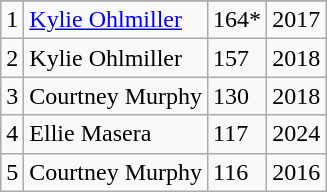<table class="wikitable">
<tr>
</tr>
<tr>
<td>1</td>
<td><a href='#'>Kylie Ohlmiller</a></td>
<td>164*</td>
<td>2017</td>
</tr>
<tr>
<td>2</td>
<td>Kylie Ohlmiller</td>
<td>157</td>
<td>2018</td>
</tr>
<tr>
<td>3</td>
<td>Courtney Murphy</td>
<td>130</td>
<td>2018</td>
</tr>
<tr>
<td>4</td>
<td>Ellie Masera</td>
<td>117</td>
<td>2024</td>
</tr>
<tr>
<td>5</td>
<td>Courtney Murphy</td>
<td>116</td>
<td>2016</td>
</tr>
</table>
